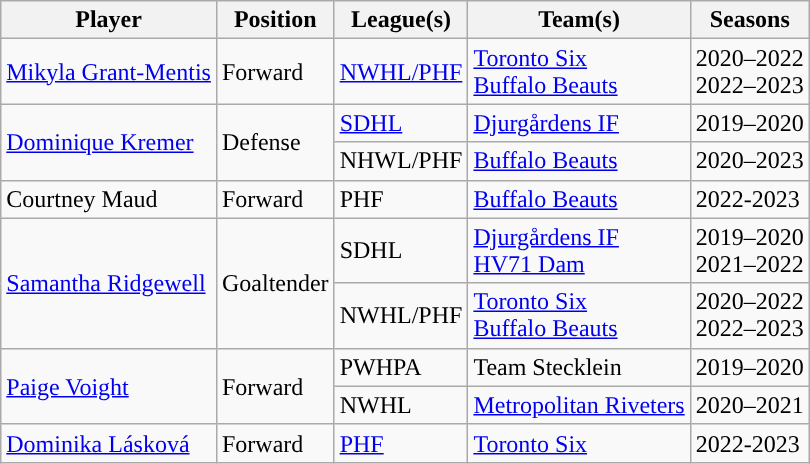<table class="wikitable sortable">
<tr>
<th>Player</th>
<th>Position</th>
<th>League(s)</th>
<th>Team(s)</th>
<th>Seasons</th>
</tr>
<tr>
<td><a href='#'>Mikyla Grant-Mentis</a></td>
<td>Forward</td>
<td><a href='#'>NWHL/PHF</a></td>
<td><a href='#'>Toronto Six</a><br><a href='#'>Buffalo Beauts</a></td>
<td>2020–2022<br>2022–2023</td>
</tr>
<tr>
<td rowspan=2><a href='#'>Dominique Kremer</a></td>
<td rowspan=2>Defense</td>
<td><a href='#'>SDHL</a></td>
<td><a href='#'>Djurgårdens IF</a></td>
<td>2019–2020</td>
</tr>
<tr>
<td>NHWL/PHF</td>
<td><a href='#'>Buffalo Beauts</a></td>
<td>2020–2023</td>
</tr>
<tr>
<td>Courtney Maud</td>
<td>Forward</td>
<td>PHF</td>
<td><a href='#'>Buffalo Beauts</a></td>
<td>2022-2023</td>
</tr>
<tr>
<td rowspan=2><a href='#'>Samantha Ridgewell</a></td>
<td rowspan=2>Goaltender</td>
<td>SDHL</td>
<td><a href='#'>Djurgårdens IF</a><br><a href='#'>HV71 Dam</a></td>
<td>2019–2020<br>2021–2022</td>
</tr>
<tr>
<td>NWHL/PHF</td>
<td><a href='#'>Toronto Six</a><br><a href='#'>Buffalo Beauts</a></td>
<td>2020–2022<br>2022–2023</td>
</tr>
<tr>
<td rowspan=2><a href='#'>Paige Voight</a></td>
<td rowspan=2>Forward</td>
<td>PWHPA</td>
<td>Team Stecklein</td>
<td>2019–2020</td>
</tr>
<tr>
<td>NWHL</td>
<td><a href='#'>Metropolitan Riveters</a></td>
<td>2020–2021</td>
</tr>
<tr>
<td><a href='#'>Dominika Lásková</a></td>
<td>Forward</td>
<td><a href='#'>PHF</a></td>
<td><a href='#'>Toronto Six</a></td>
<td>2022-2023</td>
</tr>
</table>
